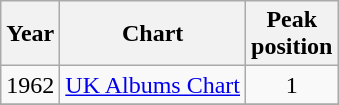<table class="wikitable" align="center">
<tr>
<th>Year</th>
<th>Chart</th>
<th>Peak<br>position</th>
</tr>
<tr>
<td align="left">1962</td>
<td align="left"><a href='#'>UK Albums Chart</a></td>
<td align="center">1</td>
</tr>
<tr>
</tr>
</table>
